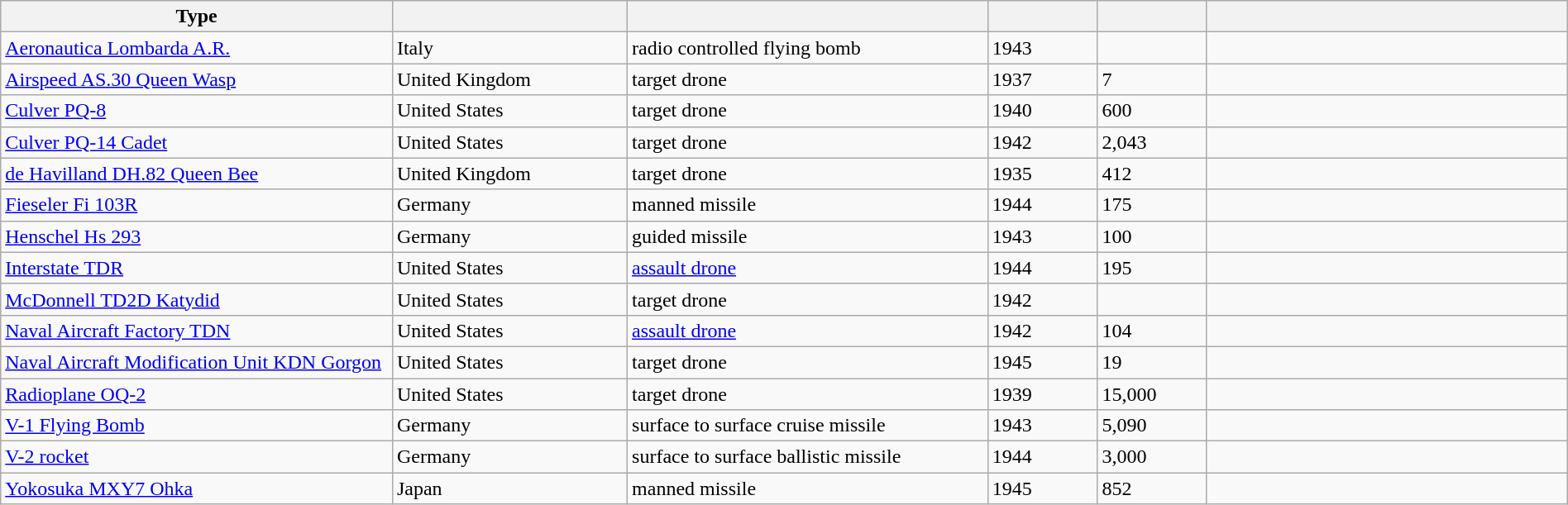<table class="wikitable sortable" border=1 style=width:100%>
<tr>
<th style=width:25%>Type</th>
<th style=width:15%></th>
<th style=width:23%></th>
<th style=width:7%></th>
<th style=width:7%></th>
<th></th>
</tr>
<tr>
<td><a href='#'>Aeronautica Lombarda A.R.</a></td>
<td>Italy</td>
<td>radio controlled flying bomb</td>
<td>1943</td>
<td></td>
<td></td>
</tr>
<tr>
<td><a href='#'>Airspeed AS.30 Queen Wasp</a></td>
<td>United Kingdom</td>
<td>target drone</td>
<td>1937</td>
<td>7</td>
<td></td>
</tr>
<tr>
<td><a href='#'>Culver PQ-8</a></td>
<td>United States</td>
<td>target drone</td>
<td>1940</td>
<td>600</td>
<td></td>
</tr>
<tr>
<td><a href='#'>Culver PQ-14 Cadet</a></td>
<td>United States</td>
<td>target drone</td>
<td>1942</td>
<td>2,043</td>
<td></td>
</tr>
<tr>
<td><a href='#'>de Havilland DH.82 Queen Bee</a></td>
<td>United Kingdom</td>
<td>target drone</td>
<td>1935</td>
<td>412</td>
<td></td>
</tr>
<tr>
<td><a href='#'>Fieseler Fi 103R</a></td>
<td>Germany</td>
<td>manned missile</td>
<td>1944</td>
<td>175</td>
<td></td>
</tr>
<tr>
<td><a href='#'>Henschel Hs 293</a></td>
<td>Germany</td>
<td>guided missile</td>
<td>1943</td>
<td>100</td>
<td></td>
</tr>
<tr>
<td><a href='#'>Interstate TDR</a></td>
<td>United States</td>
<td><a href='#'>assault drone</a></td>
<td>1944</td>
<td>195</td>
<td></td>
</tr>
<tr>
<td><a href='#'>McDonnell TD2D Katydid</a></td>
<td>United States</td>
<td>target drone</td>
<td>1942</td>
<td></td>
<td></td>
</tr>
<tr>
<td><a href='#'>Naval Aircraft Factory TDN</a></td>
<td>United States</td>
<td><a href='#'>assault drone</a></td>
<td>1942</td>
<td>104</td>
<td></td>
</tr>
<tr>
<td><a href='#'>Naval Aircraft Modification Unit KDN Gorgon</a></td>
<td>United States</td>
<td>target drone</td>
<td>1945</td>
<td>19</td>
<td></td>
</tr>
<tr>
<td><a href='#'>Radioplane OQ-2</a></td>
<td>United States</td>
<td>target drone</td>
<td>1939</td>
<td>15,000</td>
<td></td>
</tr>
<tr>
<td><a href='#'>V-1 Flying Bomb</a></td>
<td>Germany</td>
<td>surface to surface cruise missile</td>
<td>1943</td>
<td>5,090</td>
<td></td>
</tr>
<tr>
<td><a href='#'>V-2 rocket</a></td>
<td>Germany</td>
<td>surface to surface ballistic missile</td>
<td>1944</td>
<td>3,000</td>
<td></td>
</tr>
<tr>
<td><a href='#'>Yokosuka MXY7 Ohka</a></td>
<td>Japan</td>
<td>manned missile</td>
<td>1945</td>
<td>852</td>
<td></td>
</tr>
</table>
